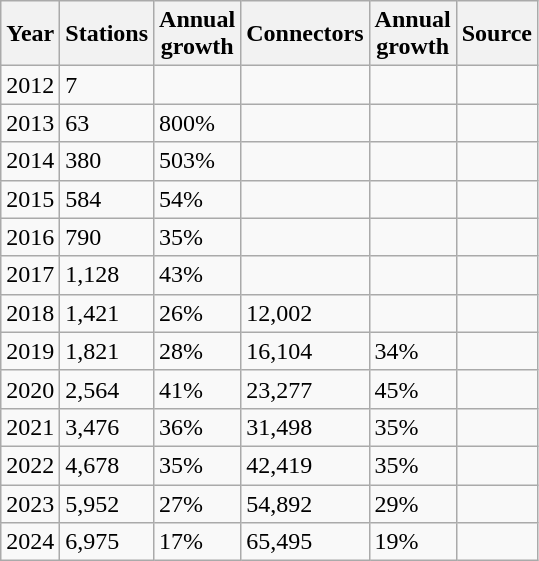<table class="wikitable mw-collapsible mw-collapsed">
<tr>
<th>Year</th>
<th>Stations</th>
<th>Annual<br>growth</th>
<th>Connectors</th>
<th>Annual<br>growth</th>
<th>Source</th>
</tr>
<tr>
<td>2012</td>
<td>7</td>
<td></td>
<td></td>
<td></td>
<td></td>
</tr>
<tr>
<td>2013</td>
<td>63</td>
<td>800%</td>
<td></td>
<td></td>
<td></td>
</tr>
<tr>
<td>2014</td>
<td>380</td>
<td>503%</td>
<td></td>
<td></td>
<td></td>
</tr>
<tr>
<td>2015</td>
<td>584</td>
<td>54%</td>
<td></td>
<td></td>
<td></td>
</tr>
<tr>
<td>2016</td>
<td>790</td>
<td>35%</td>
<td></td>
<td></td>
<td></td>
</tr>
<tr>
<td>2017</td>
<td>1,128</td>
<td>43%</td>
<td></td>
<td></td>
<td></td>
</tr>
<tr>
<td>2018</td>
<td>1,421</td>
<td>26%</td>
<td>12,002</td>
<td></td>
<td></td>
</tr>
<tr>
<td>2019</td>
<td>1,821</td>
<td>28%</td>
<td>16,104</td>
<td>34%</td>
<td></td>
</tr>
<tr>
<td>2020</td>
<td>2,564</td>
<td>41%</td>
<td>23,277</td>
<td>45%</td>
<td></td>
</tr>
<tr>
<td>2021</td>
<td>3,476</td>
<td>36%</td>
<td>31,498</td>
<td>35%</td>
<td></td>
</tr>
<tr>
<td>2022</td>
<td>4,678</td>
<td>35%</td>
<td>42,419</td>
<td>35%</td>
<td></td>
</tr>
<tr>
<td>2023</td>
<td>5,952</td>
<td>27%</td>
<td>54,892</td>
<td>29%</td>
<td></td>
</tr>
<tr>
<td>2024</td>
<td>6,975</td>
<td>17%</td>
<td>65,495</td>
<td>19%</td>
<td></td>
</tr>
</table>
